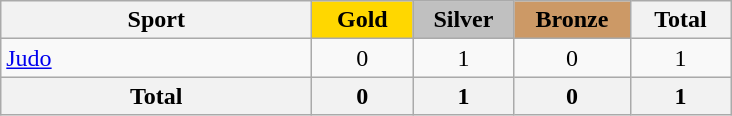<table class="wikitable sortable" style="text-align:center;">
<tr>
<th width=200>Sport</th>
<td bgcolor=gold width=60><strong>Gold</strong></td>
<td bgcolor=silver width=60><strong>Silver</strong></td>
<td bgcolor=#cc9966 width=70><strong>Bronze</strong></td>
<th width=60>Total</th>
</tr>
<tr>
<td align=left> <a href='#'>Judo</a></td>
<td>0</td>
<td>1</td>
<td>0</td>
<td>1</td>
</tr>
<tr>
<th>Total</th>
<th>0</th>
<th>1</th>
<th>0</th>
<th>1</th>
</tr>
</table>
